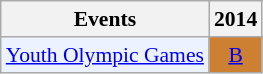<table class="wikitable" style="font-size: 90%; text-align:center">
<tr>
<th>Events</th>
<th>2014</th>
</tr>
<tr>
<td bgcolor="#ECF2FF"; align="left"><a href='#'>Youth Olympic Games</a></td>
<td bgcolor=CD7F32><a href='#'>B</a></td>
</tr>
</table>
